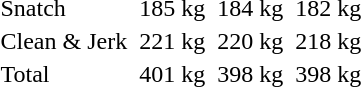<table>
<tr>
<td>Snatch</td>
<td></td>
<td>185 kg</td>
<td></td>
<td>184 kg</td>
<td></td>
<td>182 kg</td>
</tr>
<tr>
<td>Clean & Jerk</td>
<td></td>
<td>221 kg</td>
<td></td>
<td>220 kg</td>
<td></td>
<td>218 kg</td>
</tr>
<tr>
<td>Total</td>
<td></td>
<td>401 kg</td>
<td></td>
<td>398 kg</td>
<td></td>
<td>398 kg</td>
</tr>
</table>
